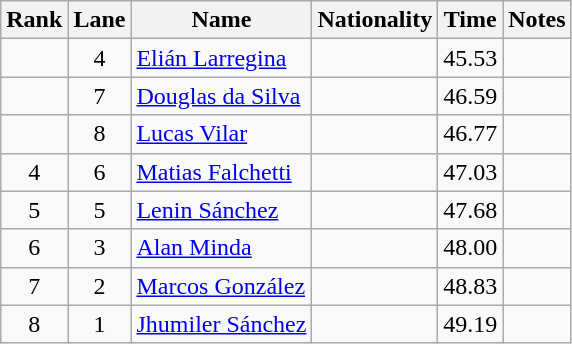<table class="wikitable sortable" style="text-align:center">
<tr>
<th>Rank</th>
<th>Lane</th>
<th>Name</th>
<th>Nationality</th>
<th>Time</th>
<th>Notes</th>
</tr>
<tr>
<td></td>
<td>4</td>
<td align=left><a href='#'>Elián Larregina</a></td>
<td align=left></td>
<td>45.53</td>
<td></td>
</tr>
<tr>
<td></td>
<td>7</td>
<td align=left><a href='#'>Douglas da Silva</a></td>
<td align=left></td>
<td>46.59</td>
<td></td>
</tr>
<tr>
<td></td>
<td>8</td>
<td align=left><a href='#'>Lucas Vilar</a></td>
<td align=left></td>
<td>46.77</td>
<td></td>
</tr>
<tr>
<td>4</td>
<td>6</td>
<td align=left><a href='#'>Matias Falchetti</a></td>
<td align=left></td>
<td>47.03</td>
<td></td>
</tr>
<tr>
<td>5</td>
<td>5</td>
<td align=left><a href='#'>Lenin Sánchez</a></td>
<td align=left></td>
<td>47.68</td>
<td></td>
</tr>
<tr>
<td>6</td>
<td>3</td>
<td align=left><a href='#'>Alan Minda</a></td>
<td align=left></td>
<td>48.00</td>
<td></td>
</tr>
<tr>
<td>7</td>
<td>2</td>
<td align=left><a href='#'>Marcos González</a></td>
<td align=left></td>
<td>48.83</td>
<td></td>
</tr>
<tr>
<td>8</td>
<td>1</td>
<td align=left><a href='#'>Jhumiler Sánchez</a></td>
<td align=left></td>
<td>49.19</td>
<td></td>
</tr>
</table>
